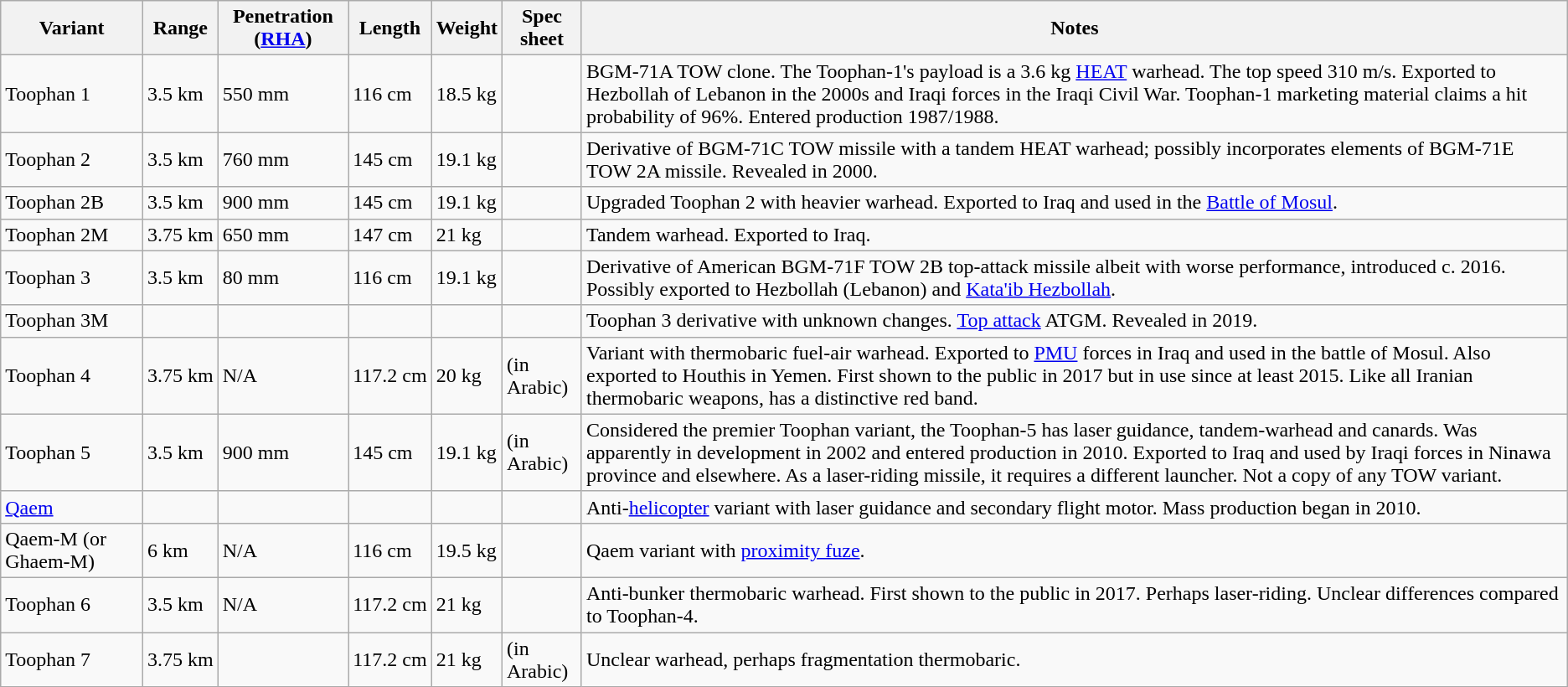<table class="wikitable">
<tr>
<th>Variant</th>
<th>Range</th>
<th>Penetration (<a href='#'>RHA</a>)</th>
<th>Length</th>
<th>Weight</th>
<th>Spec sheet</th>
<th>Notes</th>
</tr>
<tr>
<td>Toophan 1</td>
<td>3.5 km</td>
<td>550 mm</td>
<td>116 cm</td>
<td>18.5 kg</td>
<td></td>
<td>BGM-71A TOW clone. The Toophan-1's payload is a 3.6 kg <a href='#'>HEAT</a> warhead. The top speed 310 m/s. Exported to Hezbollah of Lebanon in the 2000s and Iraqi forces in the Iraqi Civil War. Toophan-1 marketing material claims a hit probability of 96%. Entered production 1987/1988.</td>
</tr>
<tr>
<td>Toophan 2</td>
<td>3.5 km</td>
<td>760 mm</td>
<td>145 cm</td>
<td>19.1 kg</td>
<td></td>
<td>Derivative of BGM-71C TOW missile with a tandem HEAT warhead; possibly incorporates elements of BGM-71E TOW 2A missile. Revealed in 2000.</td>
</tr>
<tr>
<td>Toophan 2B</td>
<td>3.5 km</td>
<td>900 mm</td>
<td>145 cm</td>
<td>19.1 kg</td>
<td></td>
<td>Upgraded Toophan 2 with heavier warhead. Exported to Iraq and used in the <a href='#'>Battle of Mosul</a>.</td>
</tr>
<tr>
<td>Toophan 2M</td>
<td>3.75 km</td>
<td>650 mm</td>
<td>147 cm</td>
<td>21 kg</td>
<td></td>
<td> Tandem warhead. Exported to Iraq.</td>
</tr>
<tr>
<td>Toophan 3</td>
<td>3.5 km</td>
<td>80 mm</td>
<td>116 cm</td>
<td>19.1 kg</td>
<td></td>
<td>Derivative of American BGM-71F TOW 2B top-attack missile albeit with worse performance, introduced c. 2016. Possibly exported to Hezbollah (Lebanon) and <a href='#'>Kata'ib Hezbollah</a>.</td>
</tr>
<tr>
<td>Toophan 3M</td>
<td></td>
<td></td>
<td></td>
<td></td>
<td></td>
<td>Toophan 3 derivative with unknown changes. <a href='#'>Top attack</a> ATGM. Revealed in 2019.</td>
</tr>
<tr>
<td>Toophan 4</td>
<td>3.75 km</td>
<td>N/A</td>
<td>117.2 cm</td>
<td>20 kg</td>
<td> (in Arabic)</td>
<td>Variant with thermobaric fuel-air warhead. Exported to <a href='#'>PMU</a> forces in Iraq and used in the battle of Mosul. Also exported to Houthis in Yemen. First shown to the public in 2017 but in use since at least 2015. Like all Iranian thermobaric weapons, has a distinctive red band.</td>
</tr>
<tr>
<td>Toophan 5</td>
<td>3.5 km</td>
<td>900 mm</td>
<td>145 cm</td>
<td>19.1 kg</td>
<td> (in Arabic)</td>
<td>Considered the premier Toophan variant, the Toophan-5 has laser guidance, tandem-warhead and canards. Was apparently in development in 2002 and entered production in 2010. Exported to Iraq and used by Iraqi forces in Ninawa province and elsewhere. As a laser-riding missile, it requires a different launcher. Not a copy of any TOW variant.</td>
</tr>
<tr>
<td><a href='#'>Qaem</a></td>
<td></td>
<td></td>
<td></td>
<td></td>
<td></td>
<td>Anti-<a href='#'>helicopter</a> variant with laser guidance and secondary flight motor. Mass production began in 2010.</td>
</tr>
<tr>
<td>Qaem-M (or Ghaem-M)</td>
<td>6 km</td>
<td>N/A</td>
<td>116 cm</td>
<td>19.5 kg</td>
<td></td>
<td>Qaem variant with <a href='#'>proximity fuze</a>.</td>
</tr>
<tr>
<td>Toophan 6</td>
<td>3.5 km</td>
<td>N/A</td>
<td>117.2 cm</td>
<td>21 kg</td>
<td></td>
<td> Anti-bunker thermobaric warhead. First shown to the public in 2017. Perhaps laser-riding. Unclear differences compared to Toophan-4.</td>
</tr>
<tr>
<td>Toophan 7</td>
<td>3.75 km</td>
<td></td>
<td>117.2 cm</td>
<td>21 kg</td>
<td> (in Arabic)</td>
<td>Unclear warhead, perhaps fragmentation thermobaric.</td>
</tr>
</table>
